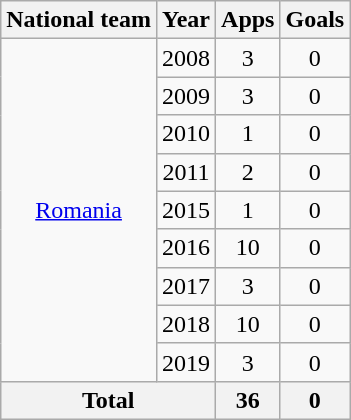<table class="wikitable" style="text-align:center">
<tr>
<th>National team</th>
<th>Year</th>
<th>Apps</th>
<th>Goals</th>
</tr>
<tr>
<td rowspan="9"><a href='#'>Romania</a></td>
<td>2008</td>
<td>3</td>
<td>0</td>
</tr>
<tr>
<td>2009</td>
<td>3</td>
<td>0</td>
</tr>
<tr>
<td>2010</td>
<td>1</td>
<td>0</td>
</tr>
<tr>
<td>2011</td>
<td>2</td>
<td>0</td>
</tr>
<tr>
<td>2015</td>
<td>1</td>
<td>0</td>
</tr>
<tr>
<td>2016</td>
<td>10</td>
<td>0</td>
</tr>
<tr>
<td>2017</td>
<td>3</td>
<td>0</td>
</tr>
<tr>
<td>2018</td>
<td>10</td>
<td>0</td>
</tr>
<tr>
<td>2019</td>
<td>3</td>
<td>0</td>
</tr>
<tr>
<th colspan=2>Total</th>
<th>36</th>
<th>0</th>
</tr>
</table>
